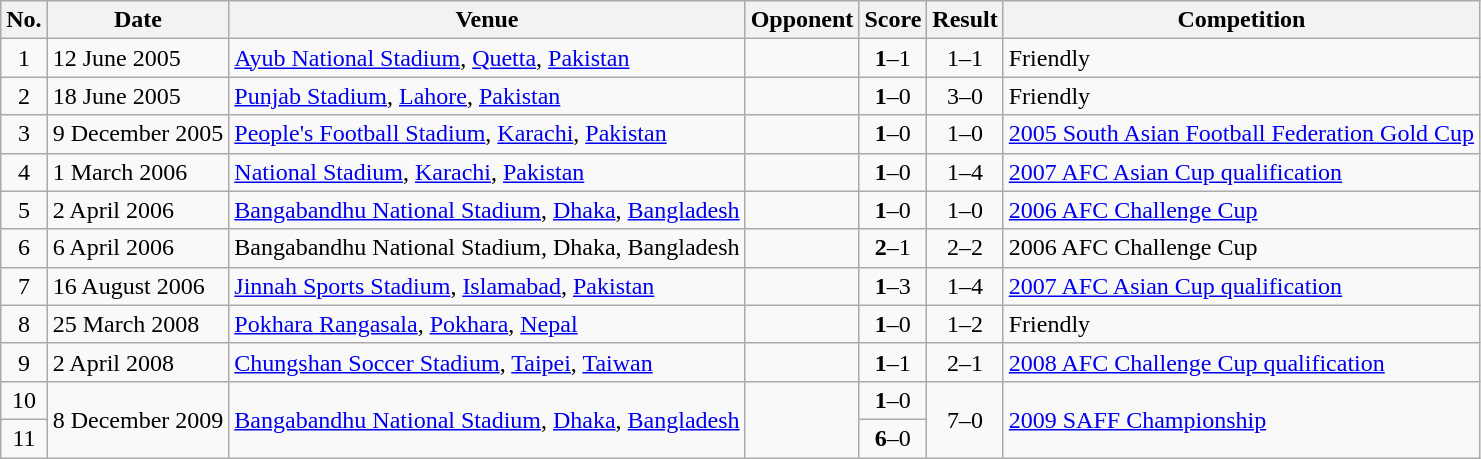<table class="wikitable plainrowheaders sortable">
<tr>
<th scope="col">No.</th>
<th scope="col">Date</th>
<th scope="col">Venue</th>
<th scope="col">Opponent</th>
<th scope="col">Score</th>
<th scope="col">Result</th>
<th scope="col">Competition</th>
</tr>
<tr>
<td align="center">1</td>
<td>12 June 2005</td>
<td><a href='#'>Ayub National Stadium</a>, <a href='#'>Quetta</a>, <a href='#'>Pakistan</a></td>
<td></td>
<td align="center"><strong>1</strong>–1</td>
<td align="center">1–1</td>
<td>Friendly</td>
</tr>
<tr>
<td align="center">2</td>
<td>18 June 2005</td>
<td><a href='#'>Punjab Stadium</a>, <a href='#'>Lahore</a>, <a href='#'>Pakistan</a></td>
<td></td>
<td align="center"><strong>1</strong>–0</td>
<td align="center">3–0</td>
<td>Friendly</td>
</tr>
<tr>
<td align="center">3</td>
<td>9 December 2005</td>
<td><a href='#'>People's Football Stadium</a>, <a href='#'>Karachi</a>, <a href='#'>Pakistan</a></td>
<td></td>
<td align="center"><strong>1</strong>–0</td>
<td align="center">1–0</td>
<td><a href='#'>2005 South Asian Football Federation Gold Cup</a></td>
</tr>
<tr>
<td align="center">4</td>
<td>1 March 2006</td>
<td><a href='#'>National Stadium</a>, <a href='#'>Karachi</a>, <a href='#'>Pakistan</a></td>
<td></td>
<td align="center"><strong>1</strong>–0</td>
<td align="center">1–4</td>
<td><a href='#'>2007 AFC Asian Cup qualification</a></td>
</tr>
<tr>
<td align="center">5</td>
<td>2 April 2006</td>
<td><a href='#'>Bangabandhu National Stadium</a>, <a href='#'>Dhaka</a>, <a href='#'>Bangladesh</a></td>
<td></td>
<td align="center"><strong>1</strong>–0</td>
<td align="center">1–0</td>
<td><a href='#'>2006 AFC Challenge Cup</a></td>
</tr>
<tr>
<td align="center">6</td>
<td>6 April 2006</td>
<td>Bangabandhu National Stadium, Dhaka, Bangladesh</td>
<td></td>
<td align="center"><strong>2</strong>–1</td>
<td align="center">2–2</td>
<td>2006 AFC Challenge Cup</td>
</tr>
<tr>
<td align="center">7</td>
<td>16 August 2006</td>
<td><a href='#'>Jinnah Sports Stadium</a>, <a href='#'>Islamabad</a>, <a href='#'>Pakistan</a></td>
<td></td>
<td align="center"><strong>1</strong>–3</td>
<td align="center">1–4</td>
<td><a href='#'>2007 AFC Asian Cup qualification</a></td>
</tr>
<tr>
<td align="center">8</td>
<td>25 March 2008</td>
<td><a href='#'>Pokhara Rangasala</a>, <a href='#'>Pokhara</a>, <a href='#'>Nepal</a></td>
<td></td>
<td align="center"><strong>1</strong>–0</td>
<td align="center">1–2</td>
<td>Friendly</td>
</tr>
<tr>
<td align="center">9</td>
<td>2 April 2008</td>
<td><a href='#'>Chungshan Soccer Stadium</a>, <a href='#'>Taipei</a>, <a href='#'>Taiwan</a></td>
<td></td>
<td align="center"><strong>1</strong>–1</td>
<td align="center">2–1</td>
<td><a href='#'>2008 AFC Challenge Cup qualification</a></td>
</tr>
<tr>
<td align="center">10</td>
<td rowspan="2">8 December 2009</td>
<td rowspan="2"><a href='#'>Bangabandhu National Stadium</a>, <a href='#'>Dhaka</a>, <a href='#'>Bangladesh</a></td>
<td rowspan="2"></td>
<td align="center"><strong>1</strong>–0</td>
<td rowspan="2" align="center">7–0</td>
<td rowspan="2"><a href='#'>2009 SAFF Championship</a></td>
</tr>
<tr>
<td align="center">11</td>
<td align="center"><strong>6</strong>–0</td>
</tr>
</table>
